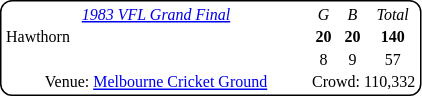<table style="margin-right:4px; margin-top:8px; float:left; border:1px #000 solid; border-radius:8px; background:#fff; font-family:Verdana; font-size:8pt; text-align:center;">
<tr>
<td style="width:200px;"><em><a href='#'>1983 VFL Grand Final</a></em></td>
<td><em>G</em></td>
<td><em>B</em></td>
<td><em>Total</em></td>
</tr>
<tr>
<td style="text-align:left">Hawthorn</td>
<td><strong>20</strong></td>
<td><strong>20</strong></td>
<td><strong>140</strong></td>
</tr>
<tr>
<td style="text-align:left"></td>
<td>8</td>
<td>9</td>
<td>57</td>
</tr>
<tr>
<td>Venue: <a href='#'>Melbourne Cricket Ground</a></td>
<td colspan="3">Crowd: 110,332</td>
</tr>
</table>
